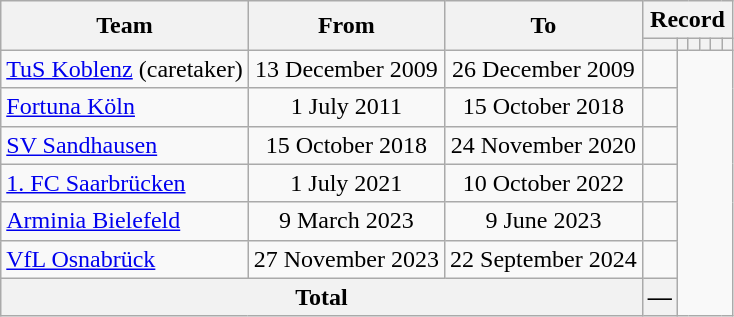<table class="wikitable" style="text-align: center">
<tr>
<th rowspan="2">Team</th>
<th rowspan="2">From</th>
<th rowspan="2">To</th>
<th colspan="6">Record</th>
</tr>
<tr>
<th></th>
<th></th>
<th></th>
<th></th>
<th></th>
<th></th>
</tr>
<tr>
<td align=left><a href='#'>TuS Koblenz</a> (caretaker)</td>
<td>13 December 2009</td>
<td>26 December 2009<br></td>
<td></td>
</tr>
<tr>
<td align=left><a href='#'>Fortuna Köln</a></td>
<td>1 July 2011</td>
<td>15 October 2018<br></td>
<td></td>
</tr>
<tr>
<td align=left><a href='#'>SV Sandhausen</a></td>
<td>15 October 2018</td>
<td>24 November 2020<br></td>
<td></td>
</tr>
<tr>
<td align=left><a href='#'>1. FC Saarbrücken</a></td>
<td>1 July 2021</td>
<td>10 October 2022<br></td>
<td></td>
</tr>
<tr>
<td align=left><a href='#'>Arminia Bielefeld</a></td>
<td>9 March 2023</td>
<td>9 June 2023<br></td>
<td></td>
</tr>
<tr>
<td align=left><a href='#'>VfL Osnabrück</a></td>
<td>27 November 2023</td>
<td>22 September 2024<br></td>
<td></td>
</tr>
<tr>
<th colspan="3">Total<br></th>
<th>—</th>
</tr>
</table>
